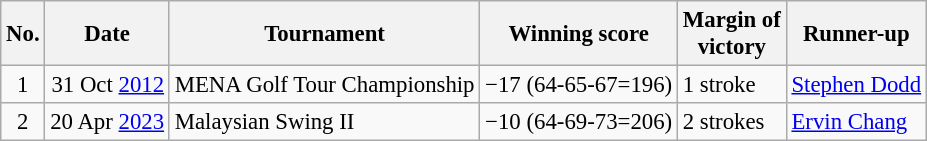<table class="wikitable" style="font-size:95%;">
<tr>
<th>No.</th>
<th>Date</th>
<th>Tournament</th>
<th>Winning score</th>
<th>Margin of<br>victory</th>
<th>Runner-up</th>
</tr>
<tr>
<td align=center>1</td>
<td align=right>31 Oct <a href='#'>2012</a></td>
<td>MENA Golf Tour Championship</td>
<td>−17 (64-65-67=196)</td>
<td>1 stroke</td>
<td> <a href='#'>Stephen Dodd</a></td>
</tr>
<tr>
<td align=center>2</td>
<td align=right>20 Apr <a href='#'>2023</a></td>
<td>Malaysian Swing II</td>
<td>−10 (64-69-73=206)</td>
<td>2 strokes</td>
<td> <a href='#'>Ervin Chang</a></td>
</tr>
</table>
